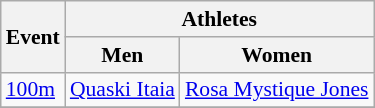<table class=wikitable style="font-size:90%">
<tr>
<th rowspan=2>Event</th>
<th colspan=2>Athletes</th>
</tr>
<tr>
<th>Men</th>
<th>Women</th>
</tr>
<tr>
<td><a href='#'>100m</a></td>
<td><a href='#'>Quaski Itaia</a></td>
<td><a href='#'>Rosa Mystique Jones</a></td>
</tr>
<tr>
</tr>
</table>
